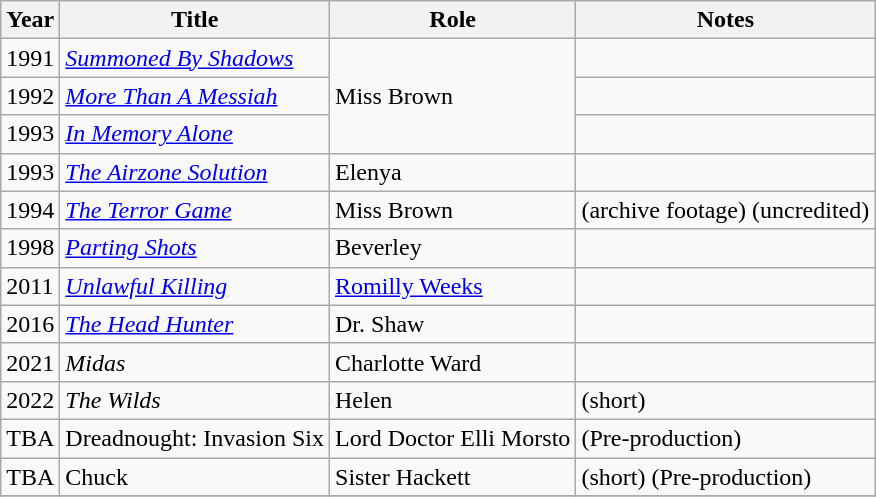<table class=wikitable>
<tr>
<th>Year</th>
<th>Title</th>
<th>Role</th>
<th>Notes</th>
</tr>
<tr>
<td>1991</td>
<td><em><a href='#'>Summoned By Shadows</a></em></td>
<td rowspan=3>Miss Brown</td>
<td></td>
</tr>
<tr>
<td>1992</td>
<td><em><a href='#'>More Than A Messiah</a></em></td>
<td></td>
</tr>
<tr>
<td>1993</td>
<td><em><a href='#'>In Memory Alone</a></em></td>
<td></td>
</tr>
<tr>
<td>1993</td>
<td><em><a href='#'>The Airzone Solution</a></em></td>
<td>Elenya</td>
<td></td>
</tr>
<tr>
<td>1994</td>
<td><em><a href='#'>The Terror Game</a></em></td>
<td>Miss Brown</td>
<td>(archive footage) (uncredited)</td>
</tr>
<tr>
<td>1998</td>
<td><em><a href='#'>Parting Shots</a></em></td>
<td>Beverley</td>
<td></td>
</tr>
<tr>
<td>2011</td>
<td><em><a href='#'>Unlawful Killing</a></em></td>
<td><a href='#'>Romilly Weeks</a></td>
<td></td>
</tr>
<tr>
<td>2016</td>
<td><em><a href='#'>The Head Hunter</a></em></td>
<td>Dr. Shaw</td>
<td></td>
</tr>
<tr>
<td>2021</td>
<td><em> Midas</em></td>
<td>Charlotte Ward</td>
<td></td>
</tr>
<tr>
<td>2022</td>
<td><em>The Wilds</em></td>
<td>Helen</td>
<td>(short)</td>
</tr>
<tr>
<td>TBA</td>
<td>Dreadnought: Invasion Six</td>
<td>Lord Doctor Elli Morsto</td>
<td>(Pre-production)</td>
</tr>
<tr>
<td>TBA</td>
<td>Chuck</td>
<td>Sister Hackett</td>
<td>(short) (Pre-production)</td>
</tr>
<tr>
</tr>
</table>
